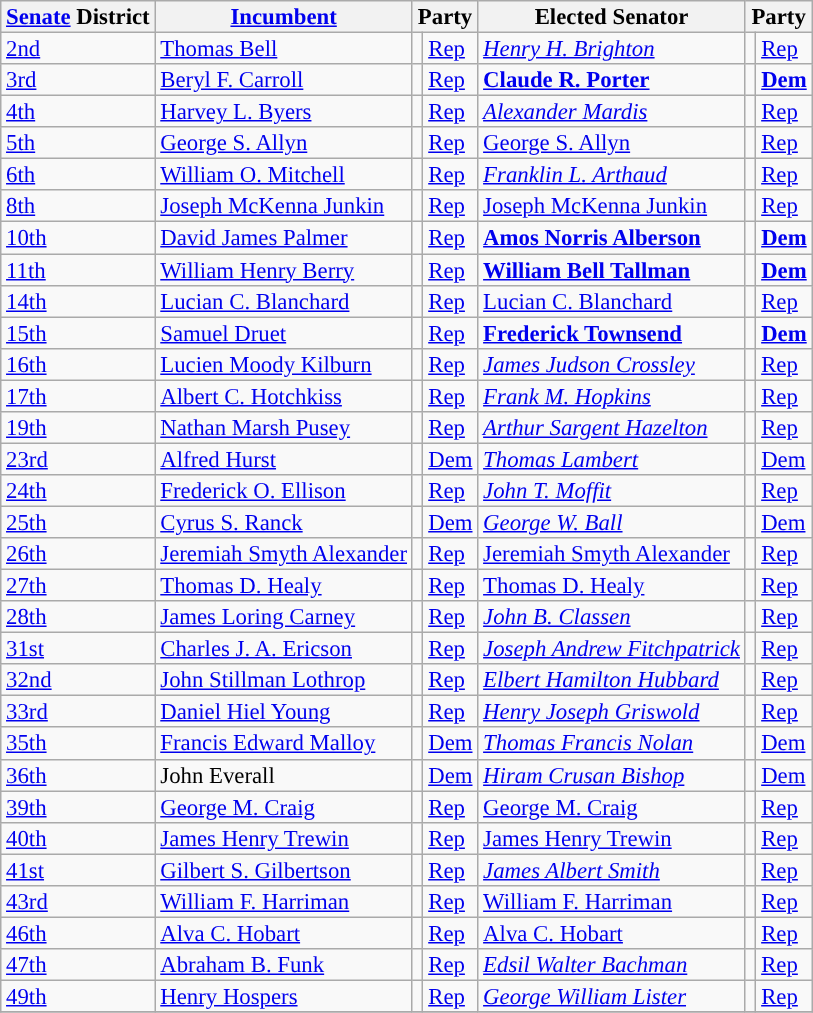<table class="sortable wikitable" style="font-size:95%;line-height:14px;">
<tr>
<th class="sortable"><a href='#'>Senate</a> District</th>
<th class="sortable"><a href='#'>Incumbent</a></th>
<th colspan="2">Party</th>
<th class="sortable">Elected Senator</th>
<th colspan="2">Party</th>
</tr>
<tr>
<td><a href='#'>2nd</a></td>
<td><a href='#'>Thomas Bell</a></td>
<td style="background:"></td>
<td><a href='#'>Rep</a></td>
<td><em><a href='#'>Henry H. Brighton</a></em></td>
<td style="background:"></td>
<td><a href='#'>Rep</a></td>
</tr>
<tr>
<td><a href='#'>3rd</a></td>
<td><a href='#'>Beryl F. Carroll</a></td>
<td style="background:"></td>
<td><a href='#'>Rep</a></td>
<td><strong><a href='#'>Claude R. Porter</a></strong></td>
<td style="background:"></td>
<td><strong><a href='#'>Dem</a></strong></td>
</tr>
<tr>
<td><a href='#'>4th</a></td>
<td><a href='#'>Harvey L. Byers</a></td>
<td style="background:"></td>
<td><a href='#'>Rep</a></td>
<td><em><a href='#'>Alexander Mardis</a></em></td>
<td style="background:"></td>
<td><a href='#'>Rep</a></td>
</tr>
<tr>
<td><a href='#'>5th</a></td>
<td><a href='#'>George S. Allyn</a></td>
<td style="background:"></td>
<td><a href='#'>Rep</a></td>
<td><a href='#'>George S. Allyn</a></td>
<td style="background:"></td>
<td><a href='#'>Rep</a></td>
</tr>
<tr>
<td><a href='#'>6th</a></td>
<td><a href='#'>William O. Mitchell</a></td>
<td style="background:"></td>
<td><a href='#'>Rep</a></td>
<td><em><a href='#'>Franklin L. Arthaud</a></em></td>
<td style="background:"></td>
<td><a href='#'>Rep</a></td>
</tr>
<tr>
<td><a href='#'>8th</a></td>
<td><a href='#'>Joseph McKenna Junkin</a></td>
<td style="background:"></td>
<td><a href='#'>Rep</a></td>
<td><a href='#'>Joseph McKenna Junkin</a></td>
<td style="background:"></td>
<td><a href='#'>Rep</a></td>
</tr>
<tr>
<td><a href='#'>10th</a></td>
<td><a href='#'>David James Palmer</a></td>
<td style="background:"></td>
<td><a href='#'>Rep</a></td>
<td><strong><a href='#'>Amos Norris Alberson</a></strong></td>
<td style="background:"></td>
<td><strong><a href='#'>Dem</a></strong></td>
</tr>
<tr>
<td><a href='#'>11th</a></td>
<td><a href='#'>William Henry Berry</a></td>
<td style="background:"></td>
<td><a href='#'>Rep</a></td>
<td><strong><a href='#'>William Bell Tallman</a></strong></td>
<td style="background:"></td>
<td><strong><a href='#'>Dem</a></strong></td>
</tr>
<tr>
<td><a href='#'>14th</a></td>
<td><a href='#'>Lucian C. Blanchard</a></td>
<td style="background:"></td>
<td><a href='#'>Rep</a></td>
<td><a href='#'>Lucian C. Blanchard</a></td>
<td style="background:"></td>
<td><a href='#'>Rep</a></td>
</tr>
<tr>
<td><a href='#'>15th</a></td>
<td><a href='#'>Samuel Druet</a></td>
<td style="background:"></td>
<td><a href='#'>Rep</a></td>
<td><strong><a href='#'>Frederick Townsend</a></strong></td>
<td style="background:"></td>
<td><strong><a href='#'>Dem</a></strong></td>
</tr>
<tr>
<td><a href='#'>16th</a></td>
<td><a href='#'>Lucien Moody Kilburn</a></td>
<td style="background:"></td>
<td><a href='#'>Rep</a></td>
<td><em><a href='#'>James Judson Crossley</a></em></td>
<td style="background:"></td>
<td><a href='#'>Rep</a></td>
</tr>
<tr>
<td><a href='#'>17th</a></td>
<td><a href='#'>Albert C. Hotchkiss</a></td>
<td style="background:"></td>
<td><a href='#'>Rep</a></td>
<td><em><a href='#'>Frank M. Hopkins</a></em></td>
<td style="background:"></td>
<td><a href='#'>Rep</a></td>
</tr>
<tr>
<td><a href='#'>19th</a></td>
<td><a href='#'>Nathan Marsh Pusey</a></td>
<td style="background:"></td>
<td><a href='#'>Rep</a></td>
<td><em><a href='#'>Arthur Sargent Hazelton</a></em></td>
<td style="background:"></td>
<td><a href='#'>Rep</a></td>
</tr>
<tr>
<td><a href='#'>23rd</a></td>
<td><a href='#'>Alfred Hurst</a></td>
<td style="background:"></td>
<td><a href='#'>Dem</a></td>
<td><em><a href='#'>Thomas Lambert</a></em></td>
<td style="background:"></td>
<td><a href='#'>Dem</a></td>
</tr>
<tr>
<td><a href='#'>24th</a></td>
<td><a href='#'>Frederick O. Ellison</a></td>
<td style="background:"></td>
<td><a href='#'>Rep</a></td>
<td><em><a href='#'>John T. Moffit</a></em></td>
<td style="background:"></td>
<td><a href='#'>Rep</a></td>
</tr>
<tr>
<td><a href='#'>25th</a></td>
<td><a href='#'>Cyrus S. Ranck</a></td>
<td style="background:"></td>
<td><a href='#'>Dem</a></td>
<td><em><a href='#'>George W. Ball</a></em></td>
<td style="background:"></td>
<td><a href='#'>Dem</a></td>
</tr>
<tr>
<td><a href='#'>26th</a></td>
<td><a href='#'>Jeremiah Smyth Alexander</a></td>
<td style="background:"></td>
<td><a href='#'>Rep</a></td>
<td><a href='#'>Jeremiah Smyth Alexander</a></td>
<td style="background:"></td>
<td><a href='#'>Rep</a></td>
</tr>
<tr>
<td><a href='#'>27th</a></td>
<td><a href='#'>Thomas D. Healy</a></td>
<td style="background:"></td>
<td><a href='#'>Rep</a></td>
<td><a href='#'>Thomas D. Healy</a></td>
<td style="background:"></td>
<td><a href='#'>Rep</a></td>
</tr>
<tr>
<td><a href='#'>28th</a></td>
<td><a href='#'>James Loring Carney</a></td>
<td style="background:"></td>
<td><a href='#'>Rep</a></td>
<td><em><a href='#'>John B. Classen</a></em></td>
<td style="background:"></td>
<td><a href='#'>Rep</a></td>
</tr>
<tr>
<td><a href='#'>31st</a></td>
<td><a href='#'>Charles J. A. Ericson</a></td>
<td style="background:"></td>
<td><a href='#'>Rep</a></td>
<td><em><a href='#'>Joseph Andrew Fitchpatrick</a></em></td>
<td style="background:"></td>
<td><a href='#'>Rep</a></td>
</tr>
<tr>
<td><a href='#'>32nd</a></td>
<td><a href='#'>John Stillman Lothrop</a></td>
<td style="background:"></td>
<td><a href='#'>Rep</a></td>
<td><em><a href='#'>Elbert Hamilton Hubbard</a></em></td>
<td style="background:"></td>
<td><a href='#'>Rep</a></td>
</tr>
<tr>
<td><a href='#'>33rd</a></td>
<td><a href='#'>Daniel Hiel Young</a></td>
<td style="background:"></td>
<td><a href='#'>Rep</a></td>
<td><em><a href='#'>Henry Joseph Griswold</a></em></td>
<td style="background:"></td>
<td><a href='#'>Rep</a></td>
</tr>
<tr>
<td><a href='#'>35th</a></td>
<td><a href='#'>Francis Edward Malloy</a></td>
<td style="background:"></td>
<td><a href='#'>Dem</a></td>
<td><em><a href='#'>Thomas Francis Nolan</a></em></td>
<td style="background:"></td>
<td><a href='#'>Dem</a></td>
</tr>
<tr>
<td><a href='#'>36th</a></td>
<td>John Everall</td>
<td style="background:"></td>
<td><a href='#'>Dem</a></td>
<td><em><a href='#'>Hiram Crusan Bishop</a></em></td>
<td style="background:"></td>
<td><a href='#'>Dem</a></td>
</tr>
<tr>
<td><a href='#'>39th</a></td>
<td><a href='#'>George M. Craig</a></td>
<td style="background:"></td>
<td><a href='#'>Rep</a></td>
<td><a href='#'>George M. Craig</a></td>
<td style="background:"></td>
<td><a href='#'>Rep</a></td>
</tr>
<tr>
<td><a href='#'>40th</a></td>
<td><a href='#'>James Henry Trewin</a></td>
<td style="background:"></td>
<td><a href='#'>Rep</a></td>
<td><a href='#'>James Henry Trewin</a></td>
<td style="background:"></td>
<td><a href='#'>Rep</a></td>
</tr>
<tr>
<td><a href='#'>41st</a></td>
<td><a href='#'>Gilbert S. Gilbertson</a></td>
<td style="background:"></td>
<td><a href='#'>Rep</a></td>
<td><em><a href='#'>James Albert Smith</a></em></td>
<td style="background:"></td>
<td><a href='#'>Rep</a></td>
</tr>
<tr>
<td><a href='#'>43rd</a></td>
<td><a href='#'>William F. Harriman</a></td>
<td style="background:"></td>
<td><a href='#'>Rep</a></td>
<td><a href='#'>William F. Harriman</a></td>
<td style="background:"></td>
<td><a href='#'>Rep</a></td>
</tr>
<tr>
<td><a href='#'>46th</a></td>
<td><a href='#'>Alva C. Hobart</a></td>
<td style="background:"></td>
<td><a href='#'>Rep</a></td>
<td><a href='#'>Alva C. Hobart</a></td>
<td style="background:"></td>
<td><a href='#'>Rep</a></td>
</tr>
<tr>
<td><a href='#'>47th</a></td>
<td><a href='#'>Abraham B. Funk</a></td>
<td style="background:"></td>
<td><a href='#'>Rep</a></td>
<td><em><a href='#'>Edsil Walter Bachman</a></em></td>
<td style="background:"></td>
<td><a href='#'>Rep</a></td>
</tr>
<tr>
<td><a href='#'>49th</a></td>
<td><a href='#'>Henry Hospers</a></td>
<td style="background:"></td>
<td><a href='#'>Rep</a></td>
<td><em><a href='#'>George William Lister</a></em></td>
<td style="background:"></td>
<td><a href='#'>Rep</a></td>
</tr>
<tr>
</tr>
</table>
